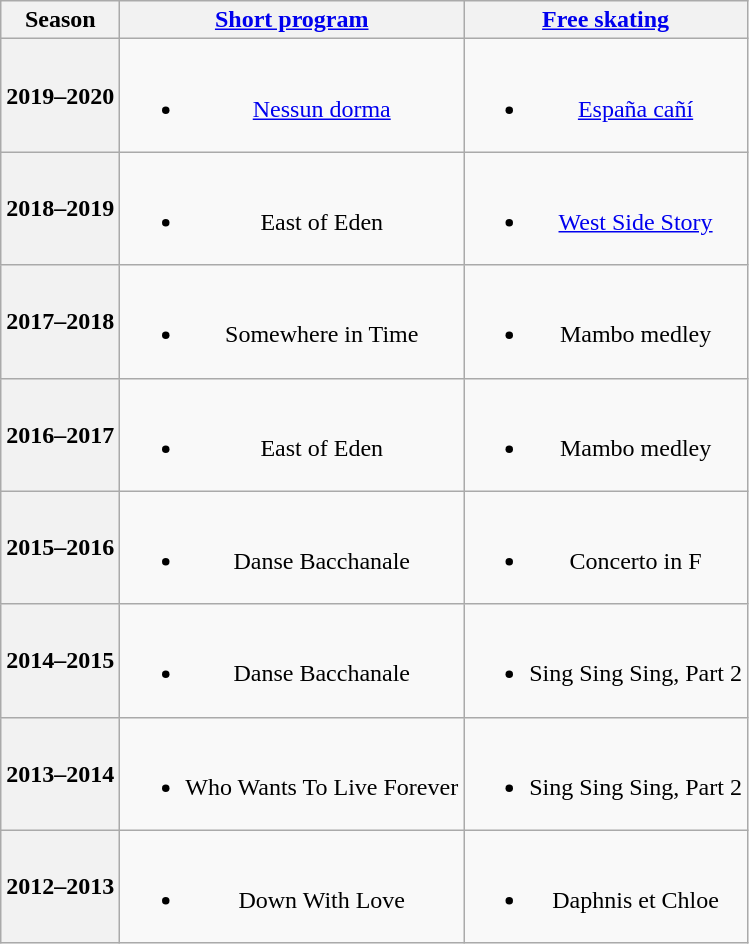<table class=wikitable style=text-align:center>
<tr>
<th>Season</th>
<th><a href='#'>Short program</a></th>
<th><a href='#'>Free skating</a></th>
</tr>
<tr>
<th>2019–2020 <br> </th>
<td><br><ul><li><a href='#'>Nessun dorma</a> <br></li></ul></td>
<td><br><ul><li><a href='#'>España cañí</a> <br></li></ul></td>
</tr>
<tr>
<th>2018–2019 <br></th>
<td><br><ul><li>East of Eden <br></li></ul></td>
<td><br><ul><li><a href='#'>West Side Story</a> <br></li></ul></td>
</tr>
<tr>
<th>2017–2018 <br> </th>
<td><br><ul><li>Somewhere in Time <br></li></ul></td>
<td><br><ul><li>Mambo medley <br></li></ul></td>
</tr>
<tr>
<th>2016–2017 <br> </th>
<td><br><ul><li>East of Eden <br></li></ul></td>
<td><br><ul><li>Mambo medley <br></li></ul></td>
</tr>
<tr>
<th>2015–2016 <br> </th>
<td><br><ul><li>Danse Bacchanale <br></li></ul></td>
<td><br><ul><li>Concerto in F <br></li></ul></td>
</tr>
<tr>
<th>2014–2015 <br> </th>
<td><br><ul><li>Danse Bacchanale <br></li></ul></td>
<td><br><ul><li>Sing Sing Sing, Part 2 <br></li></ul></td>
</tr>
<tr>
<th>2013–2014 <br> </th>
<td><br><ul><li>Who Wants To Live Forever <br></li></ul></td>
<td><br><ul><li>Sing Sing Sing, Part 2 <br></li></ul></td>
</tr>
<tr>
<th>2012–2013 <br> </th>
<td><br><ul><li>Down With Love <br></li></ul></td>
<td><br><ul><li>Daphnis et Chloe <br></li></ul></td>
</tr>
</table>
